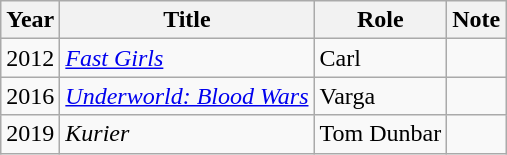<table class="wikitable sortable">
<tr>
<th>Year</th>
<th>Title</th>
<th>Role</th>
<th class="unsortable">Note</th>
</tr>
<tr>
<td>2012</td>
<td><em><a href='#'>Fast Girls</a></em></td>
<td>Carl</td>
<td></td>
</tr>
<tr>
<td>2016</td>
<td><em><a href='#'>Underworld: Blood Wars</a></em></td>
<td>Varga</td>
<td></td>
</tr>
<tr>
<td>2019</td>
<td><em>Kurier</em></td>
<td>Tom Dunbar</td>
<td></td>
</tr>
</table>
